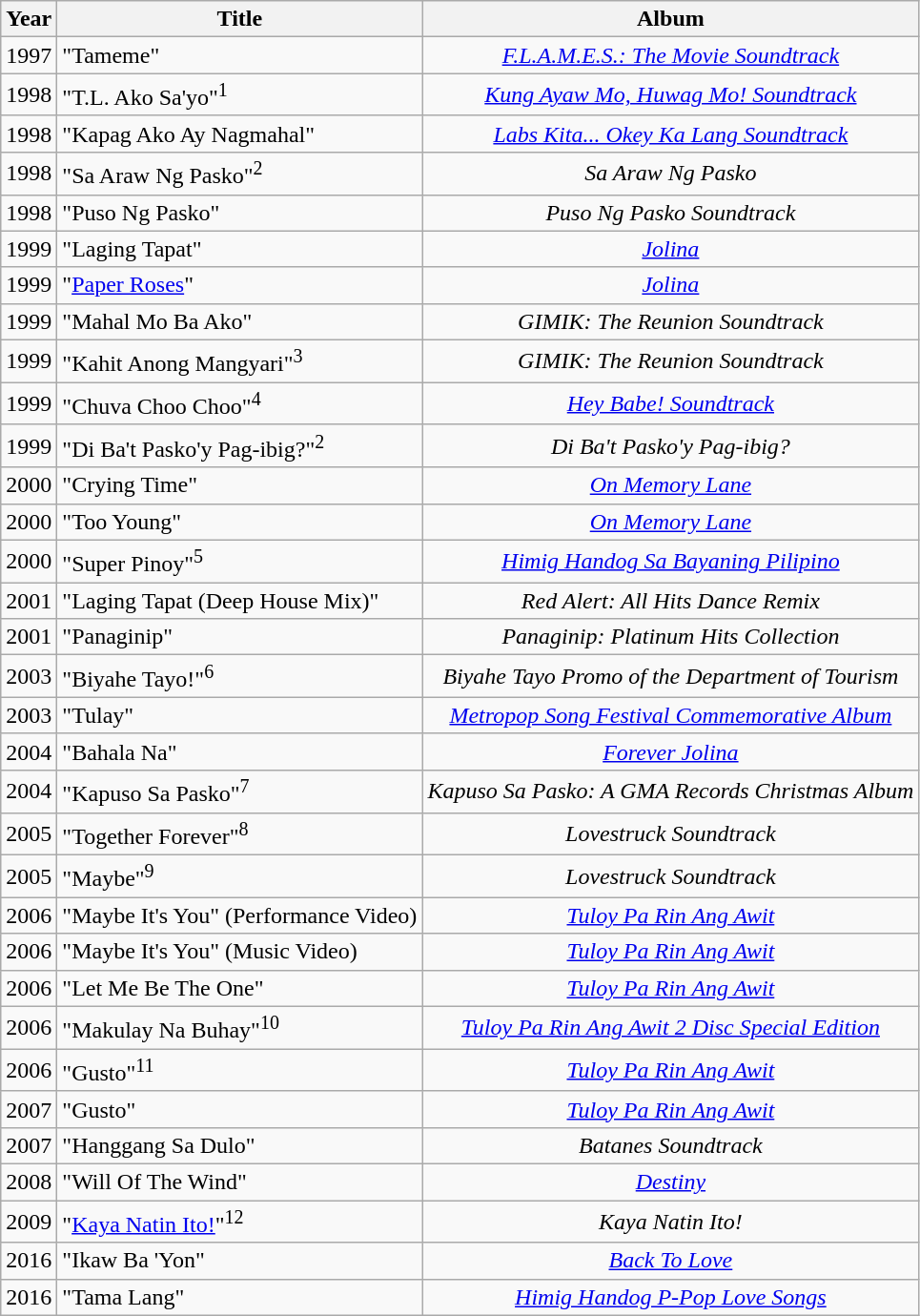<table class="wikitable">
<tr>
<th>Year</th>
<th>Title</th>
<th>Album</th>
</tr>
<tr>
<td>1997</td>
<td>"Tameme"</td>
<td align=center><em><a href='#'>F.L.A.M.E.S.: The Movie Soundtrack</a></em></td>
</tr>
<tr>
<td>1998</td>
<td>"T.L. Ako Sa'yo"<sup>1</sup></td>
<td align=center><em><a href='#'>Kung Ayaw Mo, Huwag Mo! Soundtrack</a></em></td>
</tr>
<tr>
<td>1998</td>
<td>"Kapag Ako Ay Nagmahal"</td>
<td align=center><em><a href='#'>Labs Kita... Okey Ka Lang Soundtrack</a></em></td>
</tr>
<tr>
<td>1998</td>
<td>"Sa Araw Ng Pasko"<sup>2</sup></td>
<td align=center><em>Sa Araw Ng Pasko</em></td>
</tr>
<tr>
<td>1998</td>
<td>"Puso Ng Pasko"</td>
<td align=center><em>Puso Ng Pasko Soundtrack</em></td>
</tr>
<tr>
<td>1999</td>
<td>"Laging Tapat"</td>
<td align=center><em><a href='#'>Jolina</a></em></td>
</tr>
<tr>
<td>1999</td>
<td>"<a href='#'>Paper Roses</a>"</td>
<td align=center><em><a href='#'>Jolina</a></em></td>
</tr>
<tr>
<td>1999</td>
<td>"Mahal Mo Ba Ako"</td>
<td align=center><em>GIMIK: The Reunion Soundtrack</em></td>
</tr>
<tr>
<td>1999</td>
<td>"Kahit Anong Mangyari"<sup>3</sup></td>
<td align=center><em>GIMIK: The Reunion Soundtrack</em></td>
</tr>
<tr>
<td>1999</td>
<td>"Chuva Choo Choo"<sup>4</sup></td>
<td align=center><em><a href='#'>Hey Babe! Soundtrack</a></em></td>
</tr>
<tr>
<td>1999</td>
<td>"Di Ba't Pasko'y Pag-ibig?"<sup>2</sup></td>
<td align=center><em>Di Ba't Pasko'y Pag-ibig?</em></td>
</tr>
<tr>
<td>2000</td>
<td>"Crying Time"</td>
<td align=center><em><a href='#'>On Memory Lane</a></em></td>
</tr>
<tr>
<td>2000</td>
<td>"Too Young"</td>
<td align=center><em><a href='#'>On Memory Lane</a></em></td>
</tr>
<tr>
<td>2000</td>
<td>"Super Pinoy"<sup>5</sup></td>
<td align=center><em><a href='#'>Himig Handog Sa Bayaning Pilipino</a></em></td>
</tr>
<tr>
<td>2001</td>
<td>"Laging Tapat (Deep House Mix)"</td>
<td align=center><em>Red Alert: All Hits Dance Remix</em></td>
</tr>
<tr>
<td>2001</td>
<td>"Panaginip"</td>
<td align=center><em>Panaginip: Platinum Hits Collection</em></td>
</tr>
<tr>
<td>2003</td>
<td>"Biyahe Tayo!"<sup>6</sup></td>
<td align=center><em>Biyahe Tayo Promo of the Department of Tourism</em></td>
</tr>
<tr>
<td>2003</td>
<td>"Tulay"</td>
<td align=center><em><a href='#'>Metropop Song Festival Commemorative Album</a></em></td>
</tr>
<tr>
<td>2004</td>
<td>"Bahala Na"</td>
<td align=center><em><a href='#'>Forever Jolina</a></em></td>
</tr>
<tr>
<td>2004</td>
<td>"Kapuso Sa Pasko"<sup>7</sup></td>
<td align=center><em>Kapuso Sa Pasko: A GMA Records Christmas Album</em></td>
</tr>
<tr>
<td>2005</td>
<td>"Together Forever"<sup>8</sup></td>
<td align=center><em>Lovestruck Soundtrack</em></td>
</tr>
<tr>
<td>2005</td>
<td>"Maybe"<sup>9</sup></td>
<td align=center><em>Lovestruck Soundtrack</em></td>
</tr>
<tr>
<td>2006</td>
<td>"Maybe It's You" (Performance Video)</td>
<td align=center><em><a href='#'>Tuloy Pa Rin Ang Awit</a></em></td>
</tr>
<tr>
<td>2006</td>
<td>"Maybe It's You" (Music Video)</td>
<td align=center><em><a href='#'>Tuloy Pa Rin Ang Awit</a></em></td>
</tr>
<tr>
<td>2006</td>
<td>"Let Me Be The One"</td>
<td align=center><em><a href='#'>Tuloy Pa Rin Ang Awit</a></em></td>
</tr>
<tr>
<td>2006</td>
<td>"Makulay Na Buhay"<sup>10</sup></td>
<td align=center><em><a href='#'>Tuloy Pa Rin Ang Awit 2 Disc Special Edition</a></em></td>
</tr>
<tr>
<td>2006</td>
<td>"Gusto"<sup>11</sup></td>
<td align=center><em><a href='#'>Tuloy Pa Rin Ang Awit</a></em></td>
</tr>
<tr>
<td>2007</td>
<td>"Gusto"</td>
<td align=center><em><a href='#'>Tuloy Pa Rin Ang Awit</a></em></td>
</tr>
<tr>
<td>2007</td>
<td>"Hanggang Sa Dulo"</td>
<td align=center><em>Batanes Soundtrack</em></td>
</tr>
<tr>
<td>2008</td>
<td>"Will Of The Wind"</td>
<td align=center><em><a href='#'>Destiny</a></em></td>
</tr>
<tr>
<td>2009</td>
<td>"<a href='#'>Kaya Natin Ito!</a>"<sup>12</sup></td>
<td align=center><em>Kaya Natin Ito!</em></td>
</tr>
<tr>
<td>2016</td>
<td>"Ikaw Ba 'Yon"</td>
<td align=center><em><a href='#'>Back To Love</a></em></td>
</tr>
<tr>
<td>2016</td>
<td>"Tama Lang"</td>
<td align=center><em><a href='#'>Himig Handog P-Pop Love Songs</a></em></td>
</tr>
</table>
